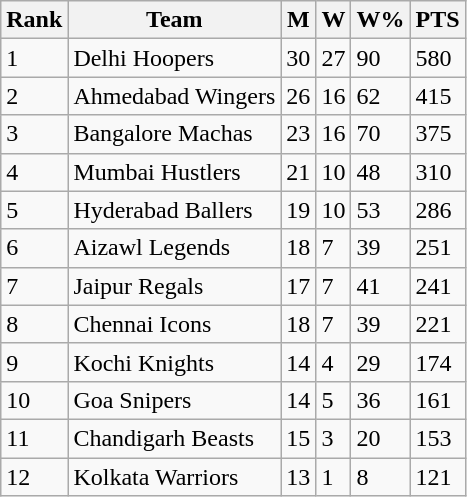<table class="wikitable">
<tr>
<th>Rank</th>
<th>Team</th>
<th>M</th>
<th>W</th>
<th>W%</th>
<th>PTS</th>
</tr>
<tr>
<td>1</td>
<td>Delhi Hoopers</td>
<td>30</td>
<td>27</td>
<td>90</td>
<td>580</td>
</tr>
<tr>
<td>2</td>
<td>Ahmedabad Wingers</td>
<td>26</td>
<td>16</td>
<td>62</td>
<td>415</td>
</tr>
<tr>
<td>3</td>
<td>Bangalore Machas</td>
<td>23</td>
<td>16</td>
<td>70</td>
<td>375</td>
</tr>
<tr>
<td>4</td>
<td>Mumbai Hustlers</td>
<td>21</td>
<td>10</td>
<td>48</td>
<td>310</td>
</tr>
<tr>
<td>5</td>
<td>Hyderabad Ballers</td>
<td>19</td>
<td>10</td>
<td>53</td>
<td>286</td>
</tr>
<tr>
<td>6</td>
<td>Aizawl Legends</td>
<td>18</td>
<td>7</td>
<td>39</td>
<td>251</td>
</tr>
<tr>
<td>7</td>
<td>Jaipur Regals</td>
<td>17</td>
<td>7</td>
<td>41</td>
<td>241</td>
</tr>
<tr>
<td>8</td>
<td>Chennai Icons</td>
<td>18</td>
<td>7</td>
<td>39</td>
<td>221</td>
</tr>
<tr>
<td>9</td>
<td>Kochi Knights</td>
<td>14</td>
<td>4</td>
<td>29</td>
<td>174</td>
</tr>
<tr>
<td>10</td>
<td>Goa Snipers</td>
<td>14</td>
<td>5</td>
<td>36</td>
<td>161</td>
</tr>
<tr>
<td>11</td>
<td>Chandigarh Beasts</td>
<td>15</td>
<td>3</td>
<td>20</td>
<td>153</td>
</tr>
<tr>
<td>12</td>
<td>Kolkata Warriors</td>
<td>13</td>
<td>1</td>
<td>8</td>
<td>121</td>
</tr>
</table>
